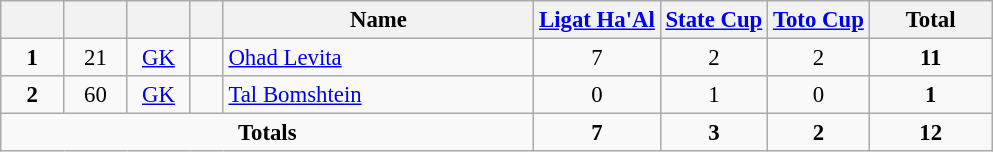<table class="wikitable sortable" style="font-size: 95%; text-align: center;">
<tr>
<th width=35></th>
<th width=35></th>
<th width=35></th>
<th width=15></th>
<th width=200>Name</th>
<th><a href='#'>Ligat Ha'Al</a></th>
<th><a href='#'>State Cup</a></th>
<th><a href='#'>Toto Cup</a></th>
<th width= 75>Total</th>
</tr>
<tr>
<td><strong>1</strong></td>
<td>21</td>
<td><a href='#'>GK</a></td>
<td></td>
<td align=left><a href='#'>Ohad Levita</a></td>
<td>7</td>
<td>2</td>
<td>2</td>
<td><strong>11</strong></td>
</tr>
<tr>
<td><strong>2</strong></td>
<td>60</td>
<td><a href='#'>GK</a></td>
<td></td>
<td align=left><a href='#'>Tal Bomshtein</a></td>
<td>0</td>
<td>1</td>
<td>0</td>
<td><strong>1</strong></td>
</tr>
<tr>
<td colspan=5><strong>Totals</strong></td>
<td><strong>7</strong></td>
<td><strong>3</strong></td>
<td><strong>2</strong></td>
<td><strong>12</strong></td>
</tr>
</table>
